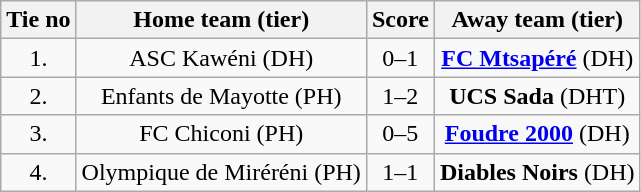<table class="wikitable" style="text-align: center">
<tr>
<th>Tie no</th>
<th>Home team (tier)</th>
<th>Score</th>
<th>Away team (tier)</th>
</tr>
<tr>
<td>1.</td>
<td> ASC Kawéni (DH)</td>
<td>0–1</td>
<td><strong><a href='#'>FC Mtsapéré</a></strong> (DH) </td>
</tr>
<tr>
<td>2.</td>
<td> Enfants de Mayotte (PH)</td>
<td>1–2</td>
<td><strong>UCS Sada</strong> (DHT) </td>
</tr>
<tr>
<td>3.</td>
<td> FC Chiconi (PH)</td>
<td>0–5</td>
<td><strong><a href='#'>Foudre 2000</a></strong> (DH) </td>
</tr>
<tr>
<td>4.</td>
<td> Olympique de Miréréni (PH)</td>
<td>1–1 </td>
<td><strong>Diables Noirs</strong> (DH) </td>
</tr>
</table>
